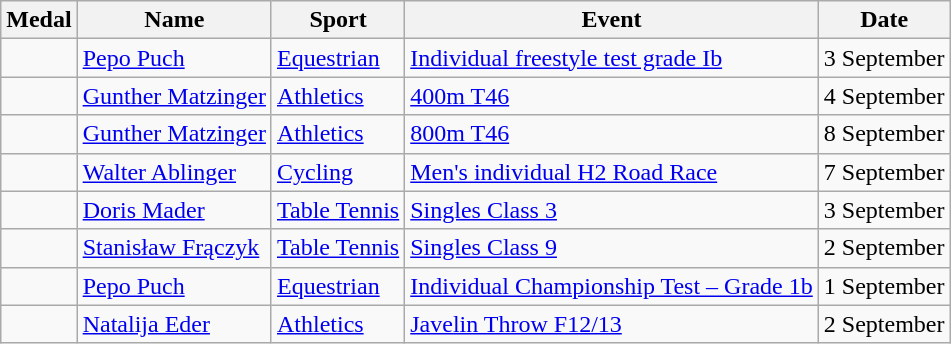<table class="wikitable sortable">
<tr>
<th>Medal</th>
<th>Name</th>
<th>Sport</th>
<th>Event</th>
<th>Date</th>
</tr>
<tr>
<td></td>
<td><a href='#'>Pepo Puch</a></td>
<td><a href='#'>Equestrian</a></td>
<td><a href='#'>Individual freestyle test grade Ib</a></td>
<td>3 September</td>
</tr>
<tr>
<td></td>
<td><a href='#'>Gunther Matzinger</a></td>
<td><a href='#'>Athletics</a></td>
<td><a href='#'>400m T46</a></td>
<td>4 September</td>
</tr>
<tr>
<td></td>
<td><a href='#'>Gunther Matzinger</a></td>
<td><a href='#'>Athletics</a></td>
<td><a href='#'>800m T46</a></td>
<td>8 September</td>
</tr>
<tr>
<td></td>
<td><a href='#'>Walter Ablinger</a></td>
<td><a href='#'>Cycling</a></td>
<td><a href='#'>Men's individual H2 Road Race</a></td>
<td>7 September</td>
</tr>
<tr>
<td></td>
<td><a href='#'>Doris Mader</a></td>
<td><a href='#'>Table Tennis</a></td>
<td><a href='#'>Singles Class 3</a></td>
<td>3 September</td>
</tr>
<tr>
<td></td>
<td><a href='#'>Stanisław Frączyk</a></td>
<td><a href='#'>Table Tennis</a></td>
<td><a href='#'>Singles Class 9</a></td>
<td>2 September</td>
</tr>
<tr>
<td></td>
<td><a href='#'>Pepo Puch</a></td>
<td><a href='#'>Equestrian</a></td>
<td><a href='#'>Individual Championship Test – Grade 1b</a></td>
<td>1 September</td>
</tr>
<tr>
<td></td>
<td><a href='#'>Natalija Eder</a></td>
<td><a href='#'>Athletics</a></td>
<td><a href='#'>Javelin Throw F12/13</a></td>
<td>2 September</td>
</tr>
</table>
